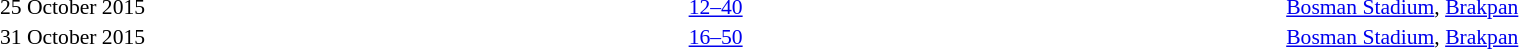<table style="width:100%;" cellspacing="1">
<tr>
<th width=15%></th>
<th width=25%></th>
<th width=10%></th>
<th width=25%></th>
</tr>
<tr style=font-size:90%>
<td align=right>25 October 2015</td>
<td align=right></td>
<td align=center><a href='#'>12–40</a></td>
<td></td>
<td><a href='#'>Bosman Stadium</a>, <a href='#'>Brakpan</a></td>
</tr>
<tr style=font-size:90%>
<td align=right>31 October 2015</td>
<td align=right></td>
<td align=center><a href='#'>16–50</a></td>
<td></td>
<td><a href='#'>Bosman Stadium</a>, <a href='#'>Brakpan</a></td>
</tr>
</table>
